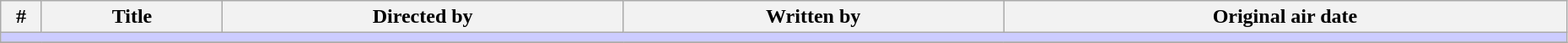<table class="wikitable" width="98%">
<tr>
<th width="25">#</th>
<th>Title</th>
<th>Directed by</th>
<th>Written by</th>
<th>Original air date</th>
</tr>
<tr>
<td colspan="5" bgcolor="#CCF"></td>
</tr>
<tr>
</tr>
</table>
